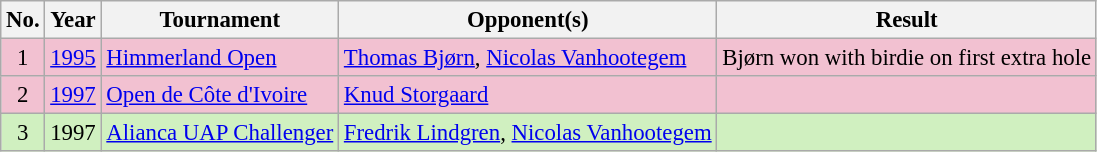<table class="wikitable" style="font-size:95%;">
<tr>
<th>No.</th>
<th>Year</th>
<th>Tournament</th>
<th>Opponent(s)</th>
<th>Result</th>
</tr>
<tr style="background:#F2C1D1;">
<td align=center>1</td>
<td><a href='#'>1995</a></td>
<td><a href='#'>Himmerland Open</a></td>
<td> <a href='#'>Thomas Bjørn</a>,  <a href='#'>Nicolas Vanhootegem</a></td>
<td>Bjørn won with birdie on first extra hole</td>
</tr>
<tr style="background:#F2C1D1;">
<td align=center>2</td>
<td><a href='#'>1997</a></td>
<td><a href='#'>Open de Côte d'Ivoire</a></td>
<td> <a href='#'>Knud Storgaard</a></td>
<td></td>
</tr>
<tr style="background:#D0F0C0;">
<td align=center>3</td>
<td>1997</td>
<td><a href='#'>Alianca UAP Challenger</a></td>
<td> <a href='#'>Fredrik Lindgren</a>,  <a href='#'>Nicolas Vanhootegem</a></td>
<td></td>
</tr>
</table>
